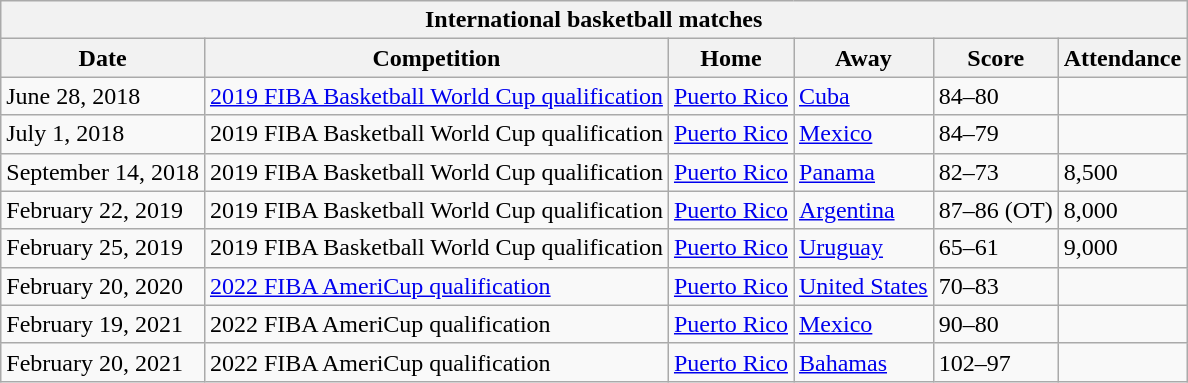<table class="wikitable" style="text-align: left;font-size:100%;">
<tr>
<th colspan=6>International basketball matches</th>
</tr>
<tr>
<th>Date</th>
<th>Competition</th>
<th>Home</th>
<th>Away</th>
<th>Score</th>
<th>Attendance</th>
</tr>
<tr>
<td>June 28, 2018</td>
<td><a href='#'>2019 FIBA Basketball World Cup qualification</a></td>
<td> <a href='#'>Puerto Rico</a></td>
<td> <a href='#'>Cuba</a></td>
<td>84–80</td>
<td></td>
</tr>
<tr>
<td>July 1, 2018</td>
<td>2019 FIBA Basketball World Cup qualification</td>
<td> <a href='#'>Puerto Rico</a></td>
<td> <a href='#'>Mexico</a></td>
<td>84–79</td>
<td></td>
</tr>
<tr>
<td>September 14, 2018</td>
<td>2019 FIBA Basketball World Cup qualification</td>
<td> <a href='#'>Puerto Rico</a></td>
<td> <a href='#'>Panama</a></td>
<td>82–73</td>
<td>8,500</td>
</tr>
<tr>
<td>February 22, 2019</td>
<td>2019 FIBA Basketball World Cup qualification</td>
<td> <a href='#'>Puerto Rico</a></td>
<td> <a href='#'>Argentina</a></td>
<td>87–86 (OT)</td>
<td>8,000</td>
</tr>
<tr>
<td>February 25, 2019</td>
<td>2019 FIBA Basketball World Cup qualification</td>
<td> <a href='#'>Puerto Rico</a></td>
<td> <a href='#'>Uruguay</a></td>
<td>65–61</td>
<td>9,000</td>
</tr>
<tr>
<td>February 20, 2020</td>
<td><a href='#'>2022 FIBA AmeriCup qualification</a></td>
<td> <a href='#'>Puerto Rico</a></td>
<td> <a href='#'>United States</a></td>
<td>70–83</td>
<td></td>
</tr>
<tr>
<td>February 19, 2021</td>
<td>2022 FIBA AmeriCup qualification</td>
<td> <a href='#'>Puerto Rico</a></td>
<td> <a href='#'>Mexico</a></td>
<td>90–80</td>
<td></td>
</tr>
<tr>
<td>February 20, 2021</td>
<td>2022 FIBA AmeriCup qualification</td>
<td> <a href='#'>Puerto Rico</a></td>
<td> <a href='#'>Bahamas</a></td>
<td>102–97</td>
<td></td>
</tr>
</table>
